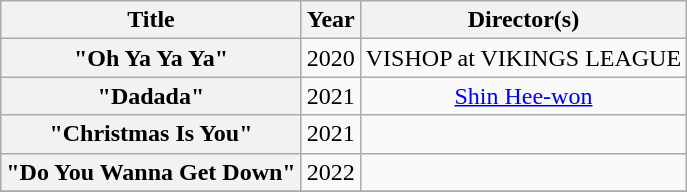<table class="wikitable plainrowheaders" style="text-align:center;">
<tr>
<th scope="col">Title</th>
<th scope="col">Year</th>
<th scope="col">Director(s)</th>
</tr>
<tr>
<th scope="row">"Oh Ya Ya Ya"</th>
<td>2020</td>
<td>VISHOP at VIKINGS LEAGUE</td>
</tr>
<tr>
<th scope="row">"Dadada"</th>
<td>2021</td>
<td><a href='#'>Shin Hee-won</a></td>
</tr>
<tr>
<th scope="row">"Christmas Is You"</th>
<td>2021</td>
<td></td>
</tr>
<tr>
<th scope="row">"Do You Wanna Get Down"</th>
<td>2022</td>
<td></td>
</tr>
<tr>
</tr>
</table>
